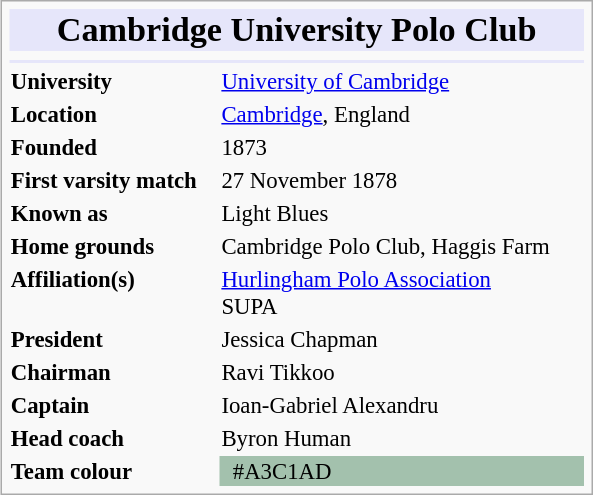<table class="infobox" style="width: 26em; font-size: 95%;">
<tr>
<td colspan="2" style="text-align: center; font-size: 150%;background:lavender;"><strong>Cambridge University Polo Club</strong></td>
</tr>
<tr>
<td colspan="2" style="width:100%; vertical-align:middle; text-align:center;"></td>
</tr>
<tr>
<td colspan="2" style="text-align: center; font-size: 100%; background:lavender;"></td>
</tr>
<tr>
<td><strong>University</strong></td>
<td><a href='#'>University of Cambridge</a></td>
</tr>
<tr>
<td><strong>Location</strong></td>
<td><a href='#'>Cambridge</a>, England</td>
</tr>
<tr>
<td><strong>Founded</strong></td>
<td>1873</td>
</tr>
<tr>
<td><strong>First varsity match</strong></td>
<td>27 November 1878</td>
</tr>
<tr>
<td><strong>Known as</strong></td>
<td>Light Blues</td>
</tr>
<tr>
<td><strong>Home grounds</strong></td>
<td>Cambridge Polo Club, Haggis Farm</td>
</tr>
<tr>
<td><strong>Affiliation(s)</strong></td>
<td><a href='#'>Hurlingham Polo Association</a> <br> SUPA</td>
</tr>
<tr>
<td><strong>President</strong></td>
<td>Jessica Chapman</td>
</tr>
<tr>
<td><strong>Chairman</strong></td>
<td>Ravi Tikkoo</td>
</tr>
<tr>
<td><strong>Captain</strong></td>
<td>Ioan-Gabriel Alexandru</td>
</tr>
<tr>
<td><strong>Head coach</strong></td>
<td>Byron Human</td>
</tr>
<tr>
<td><strong>Team colour</strong></td>
<td style="background:#A3C1AD">  <span>#A3C1AD</span></td>
</tr>
</table>
